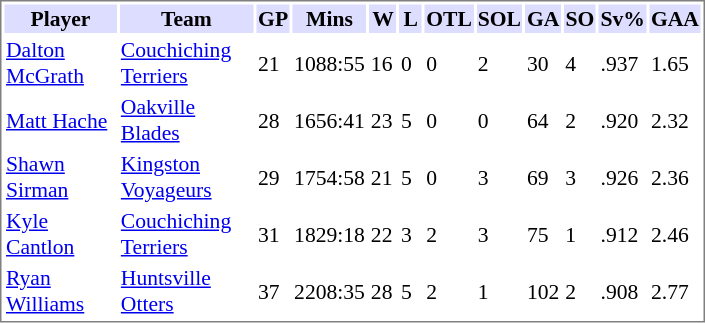<table cellpadding="0">
<tr align="left" style="vertical-align: top">
<td></td>
<td><br><table cellpadding="1" width="470px" style="font-size: 90%; border: 1px solid gray;">
<tr>
<th bgcolor="#DDDDFF" width="27.5%">Player</th>
<th bgcolor="#DDDDFF" width="27.5%">Team</th>
<th bgcolor="#DDDDFF" width="5%">GP</th>
<th bgcolor="#DDDDFF" width="5%">Mins</th>
<th bgcolor="#DDDDFF" width="5%">W</th>
<th bgcolor="#DDDDFF" width="5%">L</th>
<th bgcolor="#DDDDFF" width="5%">OTL</th>
<th bgcolor="#DDDDFF" width="5%">SOL</th>
<th bgcolor="#DDDDFF" width="5%">GA</th>
<th bgcolor="#DDDDFF" width="5%">SO</th>
<th bgcolor="#DDDDFF" width="5%">Sv%</th>
<th bgcolor="#DDDDFF" width="5%">GAA</th>
</tr>
<tr>
<td><a href='#'>Dalton McGrath</a></td>
<td><a href='#'>Couchiching Terriers</a></td>
<td>21</td>
<td>1088:55</td>
<td>16</td>
<td>0</td>
<td>0</td>
<td>2</td>
<td>30</td>
<td>4</td>
<td>.937</td>
<td>1.65</td>
</tr>
<tr>
<td><a href='#'>Matt Hache</a></td>
<td><a href='#'>Oakville Blades</a></td>
<td>28</td>
<td>1656:41</td>
<td>23</td>
<td>5</td>
<td>0</td>
<td>0</td>
<td>64</td>
<td>2</td>
<td>.920</td>
<td>2.32</td>
</tr>
<tr>
<td><a href='#'>Shawn Sirman</a></td>
<td><a href='#'>Kingston Voyageurs</a></td>
<td>29</td>
<td>1754:58</td>
<td>21</td>
<td>5</td>
<td>0</td>
<td>3</td>
<td>69</td>
<td>3</td>
<td>.926</td>
<td>2.36</td>
</tr>
<tr>
<td><a href='#'>Kyle Cantlon</a></td>
<td><a href='#'>Couchiching Terriers</a></td>
<td>31</td>
<td>1829:18</td>
<td>22</td>
<td>3</td>
<td>2</td>
<td>3</td>
<td>75</td>
<td>1</td>
<td>.912</td>
<td>2.46</td>
</tr>
<tr>
<td><a href='#'>Ryan Williams</a></td>
<td><a href='#'>Huntsville Otters</a></td>
<td>37</td>
<td>2208:35</td>
<td>28</td>
<td>5</td>
<td>2</td>
<td>1</td>
<td>102</td>
<td>2</td>
<td>.908</td>
<td>2.77</td>
</tr>
</table>
</td>
</tr>
</table>
